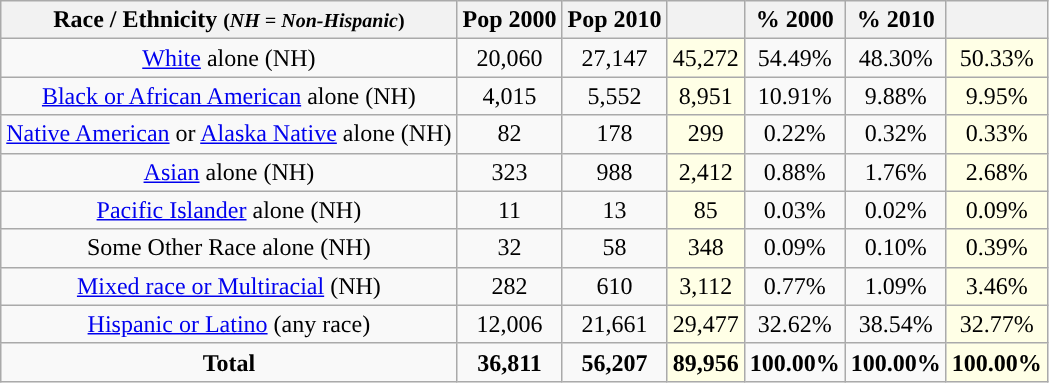<table class="wikitable" style="text-align:center;">
<tr>
<th>Race / Ethnicity <small>(<em>NH = Non-Hispanic</em>)</small></th>
<th>Pop 2000</th>
<th>Pop 2010</th>
<th></th>
<th>% 2000</th>
<th>% 2010</th>
<th></th>
</tr>
<tr>
<td><a href='#'>White</a> alone (NH)</td>
<td>20,060</td>
<td>27,147</td>
<td style='background: #ffffe6;'>45,272</td>
<td>54.49%</td>
<td>48.30%</td>
<td style='background: #ffffe6;'>50.33%</td>
</tr>
<tr>
<td><a href='#'>Black or African American</a> alone (NH)</td>
<td>4,015</td>
<td>5,552</td>
<td style='background: #ffffe6;'>8,951</td>
<td>10.91%</td>
<td>9.88%</td>
<td style='background: #ffffe6;'>9.95%</td>
</tr>
<tr>
<td><a href='#'>Native American</a> or <a href='#'>Alaska Native</a> alone (NH)</td>
<td>82</td>
<td>178</td>
<td style='background: #ffffe6;'>299</td>
<td>0.22%</td>
<td>0.32%</td>
<td style='background: #ffffe6;'>0.33%</td>
</tr>
<tr>
<td><a href='#'>Asian</a> alone (NH)</td>
<td>323</td>
<td>988</td>
<td style='background: #ffffe6;'>2,412</td>
<td>0.88%</td>
<td>1.76%</td>
<td style='background: #ffffe6;'>2.68%</td>
</tr>
<tr>
<td><a href='#'>Pacific Islander</a> alone (NH)</td>
<td>11</td>
<td>13</td>
<td style='background: #ffffe6;'>85</td>
<td>0.03%</td>
<td>0.02%</td>
<td style='background: #ffffe6;'>0.09%</td>
</tr>
<tr>
<td>Some Other Race alone (NH)</td>
<td>32</td>
<td>58</td>
<td style='background: #ffffe6;'>348</td>
<td>0.09%</td>
<td>0.10%</td>
<td style='background: #ffffe6;'>0.39%</td>
</tr>
<tr>
<td><a href='#'>Mixed race or Multiracial</a> (NH)</td>
<td>282</td>
<td>610</td>
<td style='background: #ffffe6;'>3,112</td>
<td>0.77%</td>
<td>1.09%</td>
<td style='background: #ffffe6;'>3.46%</td>
</tr>
<tr>
<td><a href='#'>Hispanic or Latino</a> (any race)</td>
<td>12,006</td>
<td>21,661</td>
<td style='background: #ffffe6;'>29,477</td>
<td>32.62%</td>
<td>38.54%</td>
<td style='background: #ffffe6;'>32.77%</td>
</tr>
<tr>
<td><strong>Total</strong></td>
<td><strong>36,811</strong></td>
<td><strong>56,207</strong></td>
<td style='background: #ffffe6;'><strong>89,956</strong></td>
<td><strong>100.00%</strong></td>
<td><strong>100.00%</strong></td>
<td style='background: #ffffe6;'><strong>100.00%</strong></td>
</tr>
</table>
